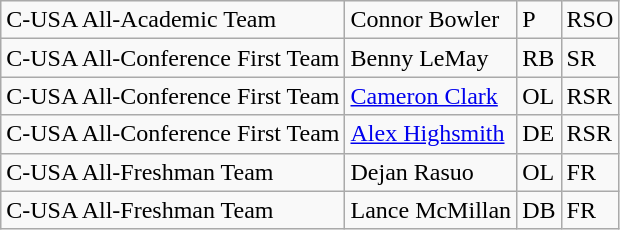<table class="wikitable">
<tr>
<td>C-USA All-Academic Team</td>
<td>Connor Bowler</td>
<td>P</td>
<td>RSO</td>
</tr>
<tr>
<td>C-USA All-Conference First Team</td>
<td>Benny LeMay</td>
<td>RB</td>
<td>SR</td>
</tr>
<tr>
<td>C-USA All-Conference First Team</td>
<td><a href='#'>Cameron Clark</a></td>
<td>OL</td>
<td>RSR</td>
</tr>
<tr>
<td>C-USA All-Conference First Team</td>
<td><a href='#'>Alex Highsmith</a></td>
<td>DE</td>
<td>RSR</td>
</tr>
<tr>
<td>C-USA All-Freshman Team</td>
<td>Dejan Rasuo</td>
<td>OL</td>
<td>FR</td>
</tr>
<tr>
<td>C-USA All-Freshman Team</td>
<td>Lance McMillan</td>
<td>DB</td>
<td>FR</td>
</tr>
</table>
